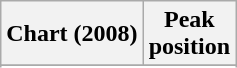<table class="wikitable sortable plainrowheaders">
<tr>
<th>Chart (2008)</th>
<th>Peak<br>position</th>
</tr>
<tr>
</tr>
<tr>
</tr>
<tr>
</tr>
<tr>
</tr>
</table>
